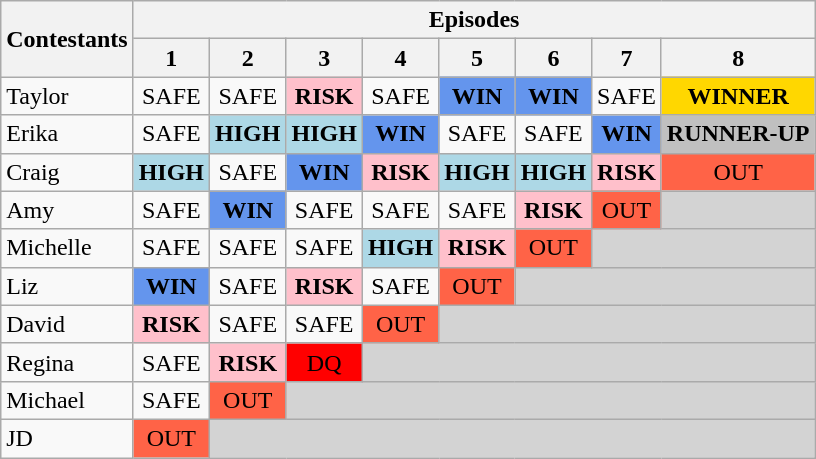<table class="wikitable" style="text-align:center">
<tr>
<th rowspan=2>Contestants</th>
<th colspan=8>Episodes</th>
</tr>
<tr>
<th>1</th>
<th>2</th>
<th>3</th>
<th>4</th>
<th>5</th>
<th>6</th>
<th>7</th>
<th>8</th>
</tr>
<tr>
<td align="left">Taylor</td>
<td>SAFE</td>
<td>SAFE</td>
<td bgcolor="pink"><strong>RISK</strong></td>
<td>SAFE</td>
<td bgcolor="cornflowerblue"><strong>WIN</strong></td>
<td bgcolor="cornflowerblue"><strong>WIN</strong></td>
<td>SAFE</td>
<td bgcolor="gold"><strong>WINNER</strong></td>
</tr>
<tr>
<td align="left">Erika</td>
<td>SAFE</td>
<td bgcolor="lightblue"><strong>HIGH</strong></td>
<td bgcolor="lightblue"><strong>HIGH</strong></td>
<td bgcolor="cornflowerblue"><strong>WIN</strong></td>
<td>SAFE</td>
<td>SAFE</td>
<td bgcolor="cornflowerblue"><strong>WIN</strong></td>
<td bgcolor="silver"><strong>RUNNER-UP</strong></td>
</tr>
<tr>
<td align="left">Craig</td>
<td bgcolor="lightblue"><strong>HIGH</strong></td>
<td>SAFE</td>
<td bgcolor="cornflowerblue"><strong>WIN</strong></td>
<td bgcolor="pink"><strong>RISK</strong></td>
<td bgcolor="lightblue"><strong>HIGH</strong></td>
<td bgcolor="lightblue"><strong>HIGH</strong></td>
<td bgcolor="pink"><strong>RISK</strong></td>
<td bgcolor="tomato">OUT</td>
</tr>
<tr OUT |>
<td align="left">Amy</td>
<td>SAFE</td>
<td bgcolor="cornflowerblue"><strong>WIN</strong></td>
<td>SAFE</td>
<td>SAFE</td>
<td>SAFE</td>
<td bgcolor="pink"><strong>RISK</strong></td>
<td bgcolor="tomato">OUT</td>
<td bgcolor="lightgrey" colspan=4></td>
</tr>
<tr>
<td align="left">Michelle</td>
<td>SAFE</td>
<td>SAFE</td>
<td>SAFE</td>
<td bgcolor="lightblue"><strong>HIGH</strong></td>
<td bgcolor="pink"><strong>RISK</strong></td>
<td bgcolor="tomato">OUT</td>
<td bgcolor="lightgrey" colspan=5></td>
</tr>
<tr>
<td align="left">Liz</td>
<td bgcolor="cornflowerblue"><strong>WIN</strong></td>
<td>SAFE</td>
<td bgcolor="pink"><strong>RISK</strong></td>
<td>SAFE</td>
<td bgcolor="tomato">OUT</td>
<td bgcolor="lightgrey" colspan=3></td>
</tr>
<tr>
<td align="left">David</td>
<td bgcolor="pink"><strong>RISK</strong></td>
<td>SAFE</td>
<td>SAFE</td>
<td bgcolor="tomato">OUT</td>
<td bgcolor="lightgrey" colspan=7></td>
</tr>
<tr>
<td align="left">Regina</td>
<td>SAFE</td>
<td bgcolor="pink"><strong>RISK</strong></td>
<td bgcolor="RED">DQ</td>
<td bgcolor="lightgrey" colspan=8></td>
</tr>
<tr>
<td align="left">Michael</td>
<td>SAFE</td>
<td bgcolor="tomato">OUT</td>
<td bgcolor="lightgrey" colspan=9></td>
</tr>
<tr>
<td align="left">JD</td>
<td bgcolor="tomato">OUT</td>
<td bgcolor="lightgrey" colspan=10></td>
</tr>
</table>
